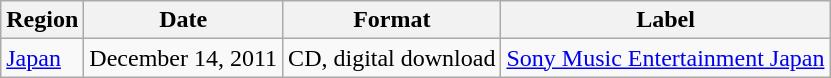<table class="wikitable">
<tr>
<th>Region</th>
<th>Date</th>
<th>Format</th>
<th>Label</th>
</tr>
<tr>
<td><a href='#'>Japan</a></td>
<td align="center">December 14, 2011</td>
<td>CD, digital download</td>
<td align="center"><a href='#'>Sony Music Entertainment Japan</a></td>
</tr>
</table>
